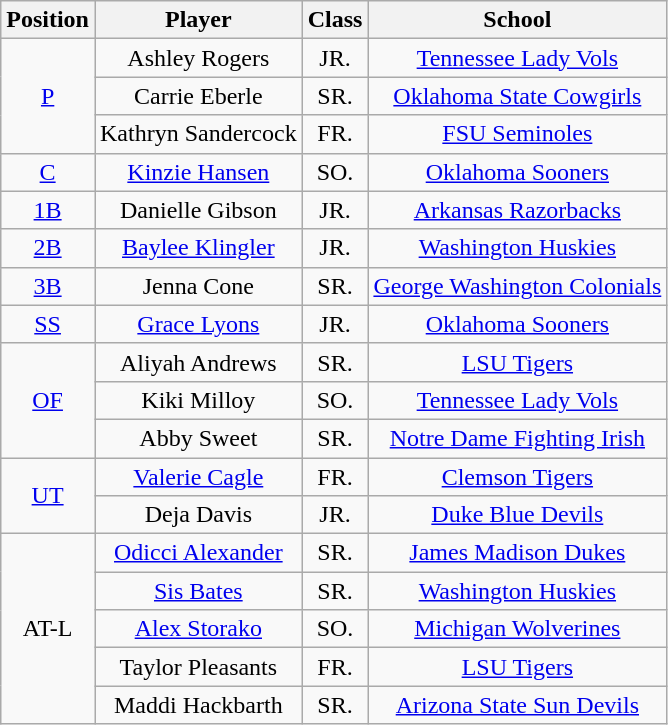<table class="wikitable">
<tr>
<th>Position</th>
<th>Player</th>
<th>Class</th>
<th>School</th>
</tr>
<tr align=center>
<td rowspan=3><a href='#'>P</a></td>
<td>Ashley Rogers</td>
<td>JR.</td>
<td><a href='#'>Tennessee Lady Vols</a></td>
</tr>
<tr align=center>
<td>Carrie Eberle</td>
<td>SR.</td>
<td><a href='#'>Oklahoma State Cowgirls</a></td>
</tr>
<tr align=center>
<td>Kathryn Sandercock</td>
<td>FR.</td>
<td><a href='#'>FSU Seminoles</a></td>
</tr>
<tr align=center>
<td rowspan=1><a href='#'>C</a></td>
<td><a href='#'>Kinzie Hansen</a></td>
<td>SO.</td>
<td><a href='#'>Oklahoma Sooners</a></td>
</tr>
<tr align=center>
<td rowspan=1><a href='#'>1B</a></td>
<td>Danielle Gibson</td>
<td>JR.</td>
<td><a href='#'>Arkansas Razorbacks</a></td>
</tr>
<tr align=center>
<td rowspan=1><a href='#'>2B</a></td>
<td><a href='#'>Baylee Klingler</a></td>
<td>JR.</td>
<td><a href='#'>Washington Huskies</a></td>
</tr>
<tr align=center>
<td rowspan=1><a href='#'>3B</a></td>
<td>Jenna Cone</td>
<td>SR.</td>
<td><a href='#'>George Washington Colonials</a></td>
</tr>
<tr align=center>
<td rowspan=1><a href='#'>SS</a></td>
<td><a href='#'>Grace Lyons</a></td>
<td>JR.</td>
<td><a href='#'>Oklahoma Sooners</a></td>
</tr>
<tr align=center>
<td rowspan=3><a href='#'>OF</a></td>
<td>Aliyah Andrews</td>
<td>SR.</td>
<td><a href='#'>LSU Tigers</a></td>
</tr>
<tr align=center>
<td>Kiki Milloy</td>
<td>SO.</td>
<td><a href='#'>Tennessee Lady Vols</a></td>
</tr>
<tr align=center>
<td>Abby Sweet</td>
<td>SR.</td>
<td><a href='#'>Notre Dame Fighting Irish</a></td>
</tr>
<tr align=center>
<td rowspan=2><a href='#'>UT</a></td>
<td><a href='#'>Valerie Cagle</a></td>
<td>FR.</td>
<td><a href='#'>Clemson Tigers</a></td>
</tr>
<tr align=center>
<td>Deja Davis</td>
<td>JR.</td>
<td><a href='#'>Duke Blue Devils</a></td>
</tr>
<tr align=center>
<td rowspan=5>AT-L</td>
<td><a href='#'>Odicci Alexander</a></td>
<td>SR.</td>
<td><a href='#'>James Madison Dukes</a></td>
</tr>
<tr align=center>
<td><a href='#'>Sis Bates</a></td>
<td>SR.</td>
<td><a href='#'>Washington Huskies</a></td>
</tr>
<tr align=center>
<td><a href='#'>Alex Storako</a></td>
<td>SO.</td>
<td><a href='#'>Michigan Wolverines</a></td>
</tr>
<tr align=center>
<td>Taylor Pleasants</td>
<td>FR.</td>
<td><a href='#'>LSU Tigers</a></td>
</tr>
<tr align=center>
<td>Maddi Hackbarth</td>
<td>SR.</td>
<td><a href='#'>Arizona State Sun Devils</a></td>
</tr>
</table>
